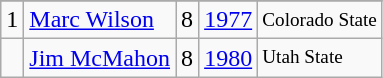<table class="wikitable">
<tr>
</tr>
<tr>
<td>1</td>
<td><a href='#'>Marc Wilson</a></td>
<td><abbr>8</abbr></td>
<td><a href='#'>1977</a></td>
<td style="font-size:80%;">Colorado State</td>
</tr>
<tr>
<td></td>
<td><a href='#'>Jim McMahon</a></td>
<td><abbr>8</abbr></td>
<td><a href='#'>1980</a></td>
<td style="font-size:80%;">Utah State</td>
</tr>
</table>
